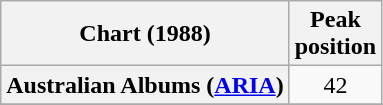<table class="wikitable sortable plainrowheaders" style="text-align:center">
<tr>
<th scope="col">Chart (1988)</th>
<th scope="col">Peak<br>position</th>
</tr>
<tr>
<th scope="row">Australian Albums (<a href='#'>ARIA</a>)</th>
<td>42</td>
</tr>
<tr>
</tr>
</table>
